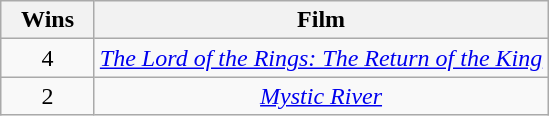<table class="wikitable" rowspan="2" style="text-align:center;" background: #f6e39c;>
<tr>
<th scope="col" style="width:55px;">Wins</th>
<th scope="col" style="text-align:center;">Film</th>
</tr>
<tr>
<td>4</td>
<td><em><a href='#'>The Lord of the Rings: The Return of the King</a></em></td>
</tr>
<tr>
<td>2</td>
<td><em><a href='#'>Mystic River</a></em></td>
</tr>
</table>
